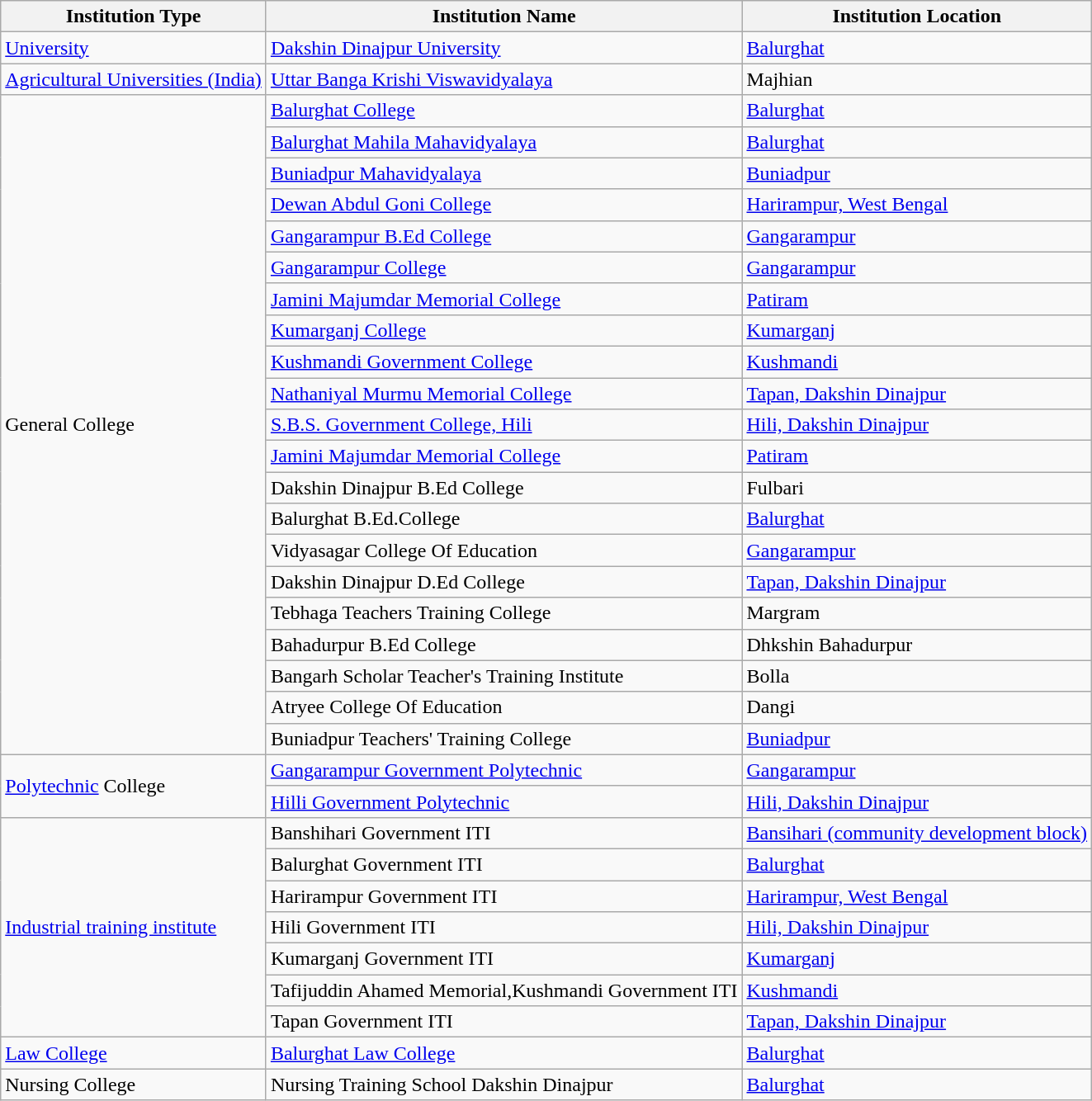<table class="wikitable">
<tr>
<th>Institution Type</th>
<th>Institution Name</th>
<th>Institution Location</th>
</tr>
<tr>
<td><a href='#'>University</a></td>
<td><a href='#'>Dakshin Dinajpur University</a></td>
<td><a href='#'>Balurghat</a></td>
</tr>
<tr>
<td><a href='#'>Agricultural Universities (India)</a></td>
<td><a href='#'>Uttar Banga Krishi Viswavidyalaya</a></td>
<td>Majhian</td>
</tr>
<tr>
<td rowspan="21">General College</td>
<td><a href='#'>Balurghat College</a></td>
<td><a href='#'>Balurghat</a></td>
</tr>
<tr>
<td><a href='#'>Balurghat Mahila Mahavidyalaya</a></td>
<td><a href='#'>Balurghat</a></td>
</tr>
<tr>
<td><a href='#'>Buniadpur Mahavidyalaya</a></td>
<td><a href='#'>Buniadpur</a></td>
</tr>
<tr>
<td><a href='#'>Dewan Abdul Goni College</a></td>
<td><a href='#'>Harirampur, West Bengal</a></td>
</tr>
<tr>
<td><a href='#'>Gangarampur B.Ed College</a></td>
<td><a href='#'>Gangarampur</a></td>
</tr>
<tr>
<td><a href='#'>Gangarampur College</a></td>
<td><a href='#'>Gangarampur</a></td>
</tr>
<tr>
<td><a href='#'>Jamini Majumdar Memorial College</a></td>
<td><a href='#'>Patiram</a></td>
</tr>
<tr>
<td><a href='#'>Kumarganj College</a></td>
<td><a href='#'>Kumarganj</a></td>
</tr>
<tr>
<td><a href='#'>Kushmandi Government College</a></td>
<td><a href='#'>Kushmandi</a></td>
</tr>
<tr>
<td><a href='#'>Nathaniyal Murmu Memorial College</a></td>
<td><a href='#'>Tapan, Dakshin Dinajpur</a></td>
</tr>
<tr>
<td><a href='#'>S.B.S. Government College, Hili</a></td>
<td><a href='#'>Hili, Dakshin Dinajpur</a></td>
</tr>
<tr>
<td><a href='#'>Jamini Majumdar Memorial College</a></td>
<td><a href='#'>Patiram</a></td>
</tr>
<tr>
<td>Dakshin Dinajpur B.Ed College</td>
<td>Fulbari</td>
</tr>
<tr>
<td>Balurghat B.Ed.College</td>
<td><a href='#'>Balurghat</a></td>
</tr>
<tr>
<td>Vidyasagar College Of Education</td>
<td><a href='#'>Gangarampur</a></td>
</tr>
<tr>
<td>Dakshin Dinajpur D.Ed College</td>
<td><a href='#'>Tapan, Dakshin Dinajpur</a></td>
</tr>
<tr>
<td>Tebhaga Teachers Training College</td>
<td>Margram</td>
</tr>
<tr>
<td>Bahadurpur B.Ed College</td>
<td>Dhkshin Bahadurpur</td>
</tr>
<tr>
<td>Bangarh Scholar Teacher's Training Institute</td>
<td>Bolla</td>
</tr>
<tr>
<td>Atryee College Of Education</td>
<td>Dangi</td>
</tr>
<tr>
<td>Buniadpur Teachers' Training College</td>
<td><a href='#'>Buniadpur</a></td>
</tr>
<tr>
<td rowspan="2"><a href='#'>Polytechnic</a> College</td>
<td><a href='#'>Gangarampur Government Polytechnic</a></td>
<td><a href='#'>Gangarampur</a></td>
</tr>
<tr>
<td><a href='#'>Hilli Government Polytechnic</a></td>
<td><a href='#'>Hili, Dakshin Dinajpur</a></td>
</tr>
<tr>
<td rowspan="7"><a href='#'>Industrial training institute</a></td>
<td>Banshihari Government ITI</td>
<td><a href='#'>Bansihari (community development block)</a></td>
</tr>
<tr>
<td>Balurghat Government ITI</td>
<td><a href='#'>Balurghat</a></td>
</tr>
<tr>
<td>Harirampur Government ITI</td>
<td><a href='#'>Harirampur, West Bengal</a></td>
</tr>
<tr>
<td>Hili Government ITI</td>
<td><a href='#'>Hili, Dakshin Dinajpur</a></td>
</tr>
<tr>
<td>Kumarganj Government ITI</td>
<td><a href='#'>Kumarganj</a></td>
</tr>
<tr>
<td>Tafijuddin Ahamed Memorial,Kushmandi Government ITI</td>
<td><a href='#'>Kushmandi</a></td>
</tr>
<tr>
<td>Tapan Government ITI</td>
<td><a href='#'>Tapan, Dakshin Dinajpur</a></td>
</tr>
<tr>
<td><a href='#'>Law College</a></td>
<td><a href='#'>Balurghat Law College</a></td>
<td><a href='#'>Balurghat</a></td>
</tr>
<tr>
<td>Nursing College</td>
<td>Nursing Training School Dakshin Dinajpur</td>
<td><a href='#'>Balurghat</a></td>
</tr>
</table>
